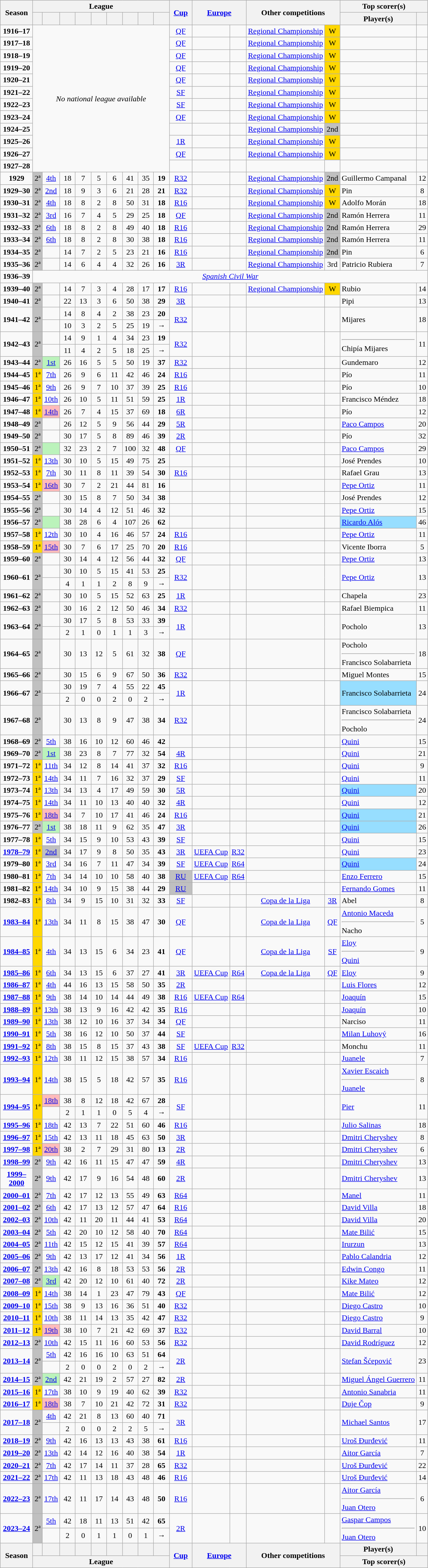<table class="wikitable" style="text-align:center">
<tr>
<th rowspan=2 width=60>Season</th>
<th colspan=9>League</th>
<th rowspan=2 width=40 align=center><a href='#'>Cup</a></th>
<th rowspan=2 colspan=2><a href='#'>Europe</a></th>
<th rowspan=2 colspan=2>Other competitions</th>
<th colspan=2>Top scorer(s)</th>
</tr>
<tr>
<th></th>
<th></th>
<th width=25></th>
<th width=25></th>
<th width=25></th>
<th width=25></th>
<th width=25></th>
<th width=25></th>
<th width=25></th>
<th>Player(s)</th>
<th></th>
</tr>
<tr>
<td><strong>1916–17</strong></td>
<td colspan=9 rowspan=12><em>No national league available</em></td>
<td><a href='#'>QF</a></td>
<td></td>
<td></td>
<td><a href='#'>Regional Championship</a></td>
<td style="background:gold">W</td>
<td></td>
<td></td>
</tr>
<tr>
<td><strong>1917–18</strong></td>
<td><a href='#'>QF</a></td>
<td></td>
<td></td>
<td><a href='#'>Regional Championship</a></td>
<td style="background:gold">W</td>
<td></td>
<td></td>
</tr>
<tr>
<td><strong>1918–19</strong></td>
<td><a href='#'>QF</a></td>
<td></td>
<td></td>
<td><a href='#'>Regional Championship</a></td>
<td style="background:gold">W</td>
<td></td>
<td></td>
</tr>
<tr>
<td><strong>1919–20</strong></td>
<td><a href='#'>QF</a></td>
<td></td>
<td></td>
<td><a href='#'>Regional Championship</a></td>
<td style="background:gold">W</td>
<td></td>
<td></td>
</tr>
<tr>
<td><strong>1920–21</strong></td>
<td><a href='#'>QF</a></td>
<td></td>
<td></td>
<td><a href='#'>Regional Championship</a></td>
<td style="background:gold">W</td>
<td></td>
<td></td>
</tr>
<tr>
<td><strong>1921–22</strong></td>
<td><a href='#'>SF</a></td>
<td></td>
<td></td>
<td><a href='#'>Regional Championship</a></td>
<td style="background:gold">W</td>
<td></td>
<td></td>
</tr>
<tr>
<td><strong>1922–23</strong></td>
<td><a href='#'>SF</a></td>
<td></td>
<td></td>
<td><a href='#'>Regional Championship</a></td>
<td style="background:gold">W</td>
<td></td>
<td></td>
</tr>
<tr>
<td><strong>1923–24</strong></td>
<td><a href='#'>QF</a></td>
<td></td>
<td></td>
<td><a href='#'>Regional Championship</a></td>
<td style="background:gold">W</td>
<td></td>
<td></td>
</tr>
<tr>
<td><strong>1924–25</strong></td>
<td></td>
<td></td>
<td></td>
<td><a href='#'>Regional Championship</a></td>
<td style="background:silver">2nd</td>
<td></td>
<td></td>
</tr>
<tr>
<td><strong>1925–26</strong></td>
<td><a href='#'>1R</a></td>
<td></td>
<td></td>
<td><a href='#'>Regional Championship</a></td>
<td style="background:gold">W</td>
<td></td>
<td></td>
</tr>
<tr>
<td><strong>1926–27</strong></td>
<td><a href='#'>QF</a></td>
<td></td>
<td></td>
<td><a href='#'>Regional Championship</a></td>
<td style="background:gold">W</td>
<td></td>
<td></td>
</tr>
<tr>
<td><strong>1927–28</strong></td>
<td></td>
<td></td>
<td></td>
<td></td>
<td></td>
<td></td>
<td></td>
</tr>
<tr>
<td><strong>1929</strong></td>
<td bgcolor=silver>2ª</td>
<td><a href='#'>4th</a></td>
<td>18</td>
<td>7</td>
<td>5</td>
<td>6</td>
<td>41</td>
<td>35</td>
<td><strong>19</strong></td>
<td><a href='#'>R32</a></td>
<td></td>
<td></td>
<td><a href='#'>Regional Championship</a></td>
<td style="background:silver">2nd</td>
<td align="left"> Guillermo Campanal</td>
<td>12</td>
</tr>
<tr>
<td><strong>1929–30</strong></td>
<td bgcolor=silver>2ª</td>
<td><a href='#'>2nd</a></td>
<td>18</td>
<td>9</td>
<td>3</td>
<td>6</td>
<td>21</td>
<td>28</td>
<td><strong>21</strong></td>
<td><a href='#'>R32</a></td>
<td></td>
<td></td>
<td><a href='#'>Regional Championship</a></td>
<td style="background:gold">W</td>
<td align="left"> Pin</td>
<td>8</td>
</tr>
<tr>
<td><strong>1930–31</strong></td>
<td bgcolor=silver>2ª</td>
<td><a href='#'>4th</a></td>
<td>18</td>
<td>8</td>
<td>2</td>
<td>8</td>
<td>50</td>
<td>31</td>
<td><strong>18</strong></td>
<td><a href='#'>R16</a></td>
<td></td>
<td></td>
<td><a href='#'>Regional Championship</a></td>
<td style="background:gold">W</td>
<td align="left"> Adolfo Morán</td>
<td>18</td>
</tr>
<tr>
<td><strong>1931–32</strong></td>
<td bgcolor=silver>2ª</td>
<td><a href='#'>3rd</a></td>
<td>16</td>
<td>7</td>
<td>4</td>
<td>5</td>
<td>29</td>
<td>25</td>
<td><strong>18</strong></td>
<td><a href='#'>QF</a></td>
<td></td>
<td></td>
<td><a href='#'>Regional Championship</a></td>
<td style="background:silver">2nd</td>
<td align="left"> Ramón Herrera</td>
<td>11</td>
</tr>
<tr>
<td><strong>1932–33</strong></td>
<td bgcolor=silver>2ª</td>
<td><a href='#'>6th</a></td>
<td>18</td>
<td>8</td>
<td>2</td>
<td>8</td>
<td>49</td>
<td>40</td>
<td><strong>18</strong></td>
<td><a href='#'>R16</a></td>
<td></td>
<td></td>
<td><a href='#'>Regional Championship</a></td>
<td style="background:silver">2nd</td>
<td align="left"> Ramón Herrera</td>
<td>29</td>
</tr>
<tr>
<td><strong>1933–34</strong></td>
<td bgcolor=silver>2ª</td>
<td><a href='#'>6th</a></td>
<td>18</td>
<td>8</td>
<td>2</td>
<td>8</td>
<td>30</td>
<td>38</td>
<td><strong>18</strong></td>
<td><a href='#'>R16</a></td>
<td></td>
<td></td>
<td><a href='#'>Regional Championship</a></td>
<td style="background:silver">2nd</td>
<td align="left"> Ramón Herrera</td>
<td>11</td>
</tr>
<tr>
<td><strong>1934–35</strong></td>
<td bgcolor=silver>2ª</td>
<td><a href='#'></a></td>
<td>14</td>
<td>7</td>
<td>2</td>
<td>5</td>
<td>23</td>
<td>21</td>
<td><strong>16</strong></td>
<td><a href='#'>R16</a></td>
<td></td>
<td></td>
<td><a href='#'>Regional Championship</a></td>
<td style="background:silver">2nd</td>
<td align="left"> Pin</td>
<td>6</td>
</tr>
<tr>
<td><strong>1935–36</strong></td>
<td bgcolor=silver>2ª</td>
<td><a href='#'></a></td>
<td>14</td>
<td>6</td>
<td>4</td>
<td>4</td>
<td>32</td>
<td>26</td>
<td><strong>16</strong></td>
<td><a href='#'>3R</a></td>
<td></td>
<td></td>
<td><a href='#'>Regional Championship</a></td>
<td>3rd</td>
<td align="left"> Patricio Rubiera</td>
<td>7</td>
</tr>
<tr>
<td><strong>1936–39</strong></td>
<td colspan=17><em><a href='#'>Spanish Civil War</a></em></td>
</tr>
<tr>
<td><strong>1939–40</strong></td>
<td bgcolor=silver>2ª</td>
<td><a href='#'></a></td>
<td>14</td>
<td>7</td>
<td>3</td>
<td>4</td>
<td>28</td>
<td>17</td>
<td><strong>17</strong></td>
<td><a href='#'>R16</a></td>
<td></td>
<td></td>
<td><a href='#'>Regional Championship</a></td>
<td style="background:gold">W</td>
<td align="left"> Rubio</td>
<td>14</td>
</tr>
<tr>
<td><strong>1940–41</strong></td>
<td bgcolor=silver>2ª</td>
<td><a href='#'></a></td>
<td>22</td>
<td>13</td>
<td>3</td>
<td>6</td>
<td>50</td>
<td>38</td>
<td><strong>29</strong></td>
<td><a href='#'>3R</a></td>
<td></td>
<td></td>
<td></td>
<td></td>
<td align="left"> Pipi</td>
<td>13</td>
</tr>
<tr>
<td rowspan=2><strong>1941–42</strong></td>
<td rowspan=2 bgcolor=silver>2ª</td>
<td><a href='#'></a></td>
<td>14</td>
<td>8</td>
<td>4</td>
<td>2</td>
<td>38</td>
<td>23</td>
<td><strong>20</strong></td>
<td rowspan=2><a href='#'>R32</a></td>
<td rowspan=2></td>
<td rowspan=2></td>
<td rowspan=2></td>
<td rowspan=2></td>
<td rowspan=2 align="left"> Mijares</td>
<td rowspan=2>18</td>
</tr>
<tr>
<td></td>
<td>10</td>
<td>3</td>
<td>2</td>
<td>5</td>
<td>25</td>
<td>19</td>
<td>→</td>
</tr>
<tr>
<td rowspan=2><strong>1942–43</strong></td>
<td rowspan=2 bgcolor=silver>2ª</td>
<td><a href='#'></a></td>
<td>14</td>
<td>9</td>
<td>1</td>
<td>4</td>
<td>34</td>
<td>23</td>
<td><strong>19</strong></td>
<td rowspan=2><a href='#'>R32</a></td>
<td rowspan=2></td>
<td rowspan=2></td>
<td rowspan=2></td>
<td rowspan=2></td>
<td rowspan=2 align="left"> <hr>Chipía Mijares</td>
<td rowspan=2>11</td>
</tr>
<tr>
<td></td>
<td>11</td>
<td>4</td>
<td>2</td>
<td>5</td>
<td>18</td>
<td>25</td>
<td>→</td>
</tr>
<tr>
<td><strong>1943–44</strong></td>
<td bgcolor=silver>2ª</td>
<td style="background:#BBF3BB"><a href='#'>1st</a></td>
<td>26</td>
<td>16</td>
<td>5</td>
<td>5</td>
<td>50</td>
<td>19</td>
<td><strong>37</strong></td>
<td><a href='#'>R32</a></td>
<td></td>
<td></td>
<td></td>
<td></td>
<td align="left"> Gundemaro</td>
<td>12</td>
</tr>
<tr>
<td><strong>1944–45</strong></td>
<td bgcolor=gold>1ª</td>
<td><a href='#'>7th</a></td>
<td>26</td>
<td>9</td>
<td>6</td>
<td>11</td>
<td>42</td>
<td>46</td>
<td><strong>24</strong></td>
<td><a href='#'>R16</a></td>
<td></td>
<td></td>
<td></td>
<td></td>
<td align="left"> Pío</td>
<td>11</td>
</tr>
<tr>
<td><strong>1945–46</strong></td>
<td bgcolor=gold>1ª</td>
<td><a href='#'>9th</a></td>
<td>26</td>
<td>9</td>
<td>7</td>
<td>10</td>
<td>37</td>
<td>39</td>
<td><strong>25</strong></td>
<td><a href='#'>R16</a></td>
<td></td>
<td></td>
<td></td>
<td></td>
<td align="left"> Pío</td>
<td>10</td>
</tr>
<tr>
<td><strong>1946–47</strong></td>
<td bgcolor=gold>1ª</td>
<td><a href='#'>10th</a></td>
<td>26</td>
<td>10</td>
<td>5</td>
<td>11</td>
<td>51</td>
<td>59</td>
<td><strong>25</strong></td>
<td><a href='#'>1R</a></td>
<td></td>
<td></td>
<td></td>
<td></td>
<td align="left"> Francisco Méndez</td>
<td>18</td>
</tr>
<tr>
<td><strong>1947–48</strong></td>
<td bgcolor=gold>1ª</td>
<td style="background:#FFBBBB"><a href='#'>14th</a></td>
<td>26</td>
<td>7</td>
<td>4</td>
<td>15</td>
<td>37</td>
<td>69</td>
<td><strong>18</strong></td>
<td><a href='#'>6R</a></td>
<td></td>
<td></td>
<td></td>
<td></td>
<td align="left"> Pío</td>
<td>12</td>
</tr>
<tr>
<td><strong>1948–49</strong></td>
<td bgcolor=silver>2ª</td>
<td><a href='#'></a></td>
<td>26</td>
<td>12</td>
<td>5</td>
<td>9</td>
<td>56</td>
<td>44</td>
<td><strong>29</strong></td>
<td><a href='#'>5R</a></td>
<td></td>
<td></td>
<td></td>
<td></td>
<td align="left"> <a href='#'>Paco Campos</a></td>
<td>20</td>
</tr>
<tr>
<td><strong>1949–50</strong></td>
<td bgcolor=silver>2ª</td>
<td><a href='#'></a></td>
<td>30</td>
<td>17</td>
<td>5</td>
<td>8</td>
<td>89</td>
<td>46</td>
<td><strong>39</strong></td>
<td><a href='#'>2R</a></td>
<td></td>
<td></td>
<td></td>
<td></td>
<td align="left"> Pío</td>
<td>32</td>
</tr>
<tr>
<td><strong>1950–51</strong></td>
<td bgcolor=silver>2ª</td>
<td style="background:#BBF3BB"><a href='#'></a></td>
<td>32</td>
<td>23</td>
<td>2</td>
<td>7</td>
<td>100</td>
<td>32</td>
<td><strong>48</strong></td>
<td><a href='#'>QF</a></td>
<td></td>
<td></td>
<td></td>
<td></td>
<td align="left"> <a href='#'>Paco Campos</a></td>
<td>29</td>
</tr>
<tr>
<td><strong>1951–52</strong></td>
<td bgcolor=gold>1ª</td>
<td><a href='#'>13th</a></td>
<td>30</td>
<td>10</td>
<td>5</td>
<td>15</td>
<td>49</td>
<td>75</td>
<td><strong>25</strong></td>
<td></td>
<td></td>
<td></td>
<td></td>
<td></td>
<td align="left"> José Prendes</td>
<td>10</td>
</tr>
<tr>
<td><strong>1952–53</strong></td>
<td bgcolor=gold>1ª</td>
<td><a href='#'>7th</a></td>
<td>30</td>
<td>11</td>
<td>8</td>
<td>11</td>
<td>39</td>
<td>54</td>
<td><strong>30</strong></td>
<td><a href='#'>R16</a></td>
<td></td>
<td></td>
<td></td>
<td></td>
<td align="left"> Rafael Grau</td>
<td>13</td>
</tr>
<tr>
<td><strong>1953–54</strong></td>
<td bgcolor=gold>1ª</td>
<td style="background:#FFBBBB"><a href='#'>16th</a></td>
<td>30</td>
<td>7</td>
<td>2</td>
<td>21</td>
<td>44</td>
<td>81</td>
<td><strong>16</strong></td>
<td></td>
<td></td>
<td></td>
<td></td>
<td></td>
<td align="left"> <a href='#'>Pepe Ortiz</a></td>
<td>11</td>
</tr>
<tr>
<td><strong>1954–55</strong></td>
<td bgcolor=silver>2ª</td>
<td><a href='#'></a></td>
<td>30</td>
<td>15</td>
<td>8</td>
<td>7</td>
<td>50</td>
<td>34</td>
<td><strong>38</strong></td>
<td></td>
<td></td>
<td></td>
<td></td>
<td></td>
<td align="left"> José Prendes</td>
<td>12</td>
</tr>
<tr>
<td><strong>1955–56</strong></td>
<td bgcolor=silver>2ª</td>
<td><a href='#'></a></td>
<td>30</td>
<td>14</td>
<td>4</td>
<td>12</td>
<td>51</td>
<td>46</td>
<td><strong>32</strong></td>
<td></td>
<td></td>
<td></td>
<td></td>
<td></td>
<td align="left"> <a href='#'>Pepe Ortiz</a></td>
<td>15</td>
</tr>
<tr>
<td><strong>1956–57</strong></td>
<td bgcolor=silver>2ª</td>
<td style="background:#BBF3BB"><a href='#'></a></td>
<td>38</td>
<td>28</td>
<td>6</td>
<td>4</td>
<td>107</td>
<td>26</td>
<td><strong>62</strong></td>
<td></td>
<td></td>
<td></td>
<td></td>
<td></td>
<td align="left" style="background:#97DEFF"> <a href='#'>Ricardo Alós</a></td>
<td>46</td>
</tr>
<tr>
<td><strong>1957–58</strong></td>
<td bgcolor=gold>1ª</td>
<td><a href='#'>12th</a></td>
<td>30</td>
<td>10</td>
<td>4</td>
<td>16</td>
<td>46</td>
<td>57</td>
<td><strong>24</strong></td>
<td><a href='#'>R16</a></td>
<td></td>
<td></td>
<td></td>
<td></td>
<td align="left"> <a href='#'>Pepe Ortiz</a></td>
<td>11</td>
</tr>
<tr>
<td><strong>1958–59</strong></td>
<td bgcolor=gold>1ª</td>
<td style="background:#FFBBBB"><a href='#'>15th</a></td>
<td>30</td>
<td>7</td>
<td>6</td>
<td>17</td>
<td>25</td>
<td>70</td>
<td><strong>20</strong></td>
<td><a href='#'>R16</a></td>
<td></td>
<td></td>
<td></td>
<td></td>
<td align="left"> Vicente Iborra</td>
<td>5</td>
</tr>
<tr>
<td><strong>1959–60</strong></td>
<td bgcolor=silver>2ª</td>
<td><a href='#'></a></td>
<td>30</td>
<td>14</td>
<td>4</td>
<td>12</td>
<td>56</td>
<td>44</td>
<td><strong>32</strong></td>
<td><a href='#'>QF</a></td>
<td></td>
<td></td>
<td></td>
<td></td>
<td align="left"> <a href='#'>Pepe Ortiz</a></td>
<td>13</td>
</tr>
<tr>
<td rowspan=2><strong>1960–61</strong></td>
<td rowspan=2 bgcolor=silver>2ª</td>
<td><a href='#'></a></td>
<td>30</td>
<td>10</td>
<td>5</td>
<td>15</td>
<td>41</td>
<td>53</td>
<td><strong>25</strong></td>
<td rowspan=2><a href='#'>R32</a></td>
<td rowspan=2></td>
<td rowspan=2></td>
<td rowspan=2></td>
<td rowspan=2></td>
<td rowspan=2 align="left"> <a href='#'>Pepe Ortiz</a></td>
<td rowspan=2>13</td>
</tr>
<tr>
<td></td>
<td>4</td>
<td>1</td>
<td>1</td>
<td>2</td>
<td>8</td>
<td>9</td>
<td>→</td>
</tr>
<tr>
<td><strong>1961–62</strong></td>
<td bgcolor=silver>2ª</td>
<td><a href='#'></a></td>
<td>30</td>
<td>10</td>
<td>5</td>
<td>15</td>
<td>52</td>
<td>63</td>
<td><strong>25</strong></td>
<td><a href='#'>1R</a></td>
<td></td>
<td></td>
<td></td>
<td></td>
<td align="left"> Chapela</td>
<td>23</td>
</tr>
<tr>
<td><strong>1962–63</strong></td>
<td bgcolor=silver>2ª</td>
<td><a href='#'></a></td>
<td>30</td>
<td>16</td>
<td>2</td>
<td>12</td>
<td>50</td>
<td>46</td>
<td><strong>34</strong></td>
<td><a href='#'>R32</a></td>
<td></td>
<td></td>
<td></td>
<td></td>
<td align="left"> Rafael Biempica</td>
<td>11</td>
</tr>
<tr>
<td rowspan=2><strong>1963–64</strong></td>
<td rowspan=2 bgcolor=silver>2ª</td>
<td><a href='#'></a></td>
<td>30</td>
<td>17</td>
<td>5</td>
<td>8</td>
<td>53</td>
<td>33</td>
<td><strong>39</strong></td>
<td rowspan=2><a href='#'>1R</a></td>
<td rowspan=2></td>
<td rowspan=2></td>
<td rowspan=2></td>
<td rowspan=2></td>
<td rowspan=2 align="left"> Pocholo</td>
<td rowspan=2>13</td>
</tr>
<tr>
<td></td>
<td>2</td>
<td>1</td>
<td>0</td>
<td>1</td>
<td>1</td>
<td>3</td>
<td>→</td>
</tr>
<tr>
<td><strong>1964–65</strong></td>
<td bgcolor=silver>2ª</td>
<td><a href='#'></a></td>
<td>30</td>
<td>13</td>
<td>12</td>
<td>5</td>
<td>61</td>
<td>32</td>
<td><strong>38</strong></td>
<td><a href='#'>QF</a></td>
<td></td>
<td></td>
<td></td>
<td></td>
<td align="left"> Pocholo<hr> Francisco Solabarrieta</td>
<td>18</td>
</tr>
<tr>
<td><strong>1965–66</strong></td>
<td bgcolor=silver>2ª</td>
<td><a href='#'></a></td>
<td>30</td>
<td>15</td>
<td>6</td>
<td>9</td>
<td>67</td>
<td>50</td>
<td><strong>36</strong></td>
<td><a href='#'>R32</a></td>
<td></td>
<td></td>
<td></td>
<td></td>
<td align="left"> Miguel Montes</td>
<td>15</td>
</tr>
<tr>
<td rowspan=2><strong>1966–67</strong></td>
<td rowspan=2 bgcolor=silver>2ª</td>
<td><a href='#'></a></td>
<td>30</td>
<td>19</td>
<td>7</td>
<td>4</td>
<td>55</td>
<td>22</td>
<td><strong>45</strong></td>
<td rowspan=2><a href='#'>1R</a></td>
<td rowspan=2></td>
<td rowspan=2></td>
<td rowspan=2></td>
<td rowspan=2></td>
<td rowspan=2 align="left" style="background:#97DEFF"> Francisco Solabarrieta</td>
<td rowspan=2>24</td>
</tr>
<tr>
<td></td>
<td>2</td>
<td>0</td>
<td>0</td>
<td>2</td>
<td>0</td>
<td>2</td>
<td>→</td>
</tr>
<tr>
<td><strong>1967–68</strong></td>
<td bgcolor=silver>2ª</td>
<td><a href='#'></a></td>
<td>30</td>
<td>13</td>
<td>8</td>
<td>9</td>
<td>47</td>
<td>38</td>
<td><strong>34</strong></td>
<td><a href='#'>R32</a></td>
<td></td>
<td></td>
<td></td>
<td></td>
<td align="left"> Francisco Solabarrieta<hr> Pocholo</td>
<td>24</td>
</tr>
<tr>
<td><strong>1968–69</strong></td>
<td bgcolor=silver>2ª</td>
<td><a href='#'>5th</a></td>
<td>38</td>
<td>16</td>
<td>10</td>
<td>12</td>
<td>60</td>
<td>46</td>
<td><strong>42</strong></td>
<td></td>
<td></td>
<td></td>
<td></td>
<td></td>
<td align="left"> <a href='#'>Quini</a></td>
<td>15</td>
</tr>
<tr>
<td><strong>1969–70</strong></td>
<td bgcolor=silver>2ª</td>
<td style="background:#BBF3BB"><a href='#'>1st</a></td>
<td>38</td>
<td>23</td>
<td>8</td>
<td>7</td>
<td>77</td>
<td>32</td>
<td><strong>54</strong></td>
<td><a href='#'>4R</a></td>
<td></td>
<td></td>
<td></td>
<td></td>
<td align="left"> <a href='#'>Quini</a></td>
<td>21</td>
</tr>
<tr>
<td><strong>1971–72</strong></td>
<td bgcolor=gold>1ª</td>
<td><a href='#'>11th</a></td>
<td>34</td>
<td>12</td>
<td>8</td>
<td>14</td>
<td>41</td>
<td>37</td>
<td><strong>32</strong></td>
<td><a href='#'>R16</a></td>
<td></td>
<td></td>
<td></td>
<td></td>
<td align="left"> <a href='#'>Quini</a></td>
<td>9</td>
</tr>
<tr>
<td><strong>1972–73</strong></td>
<td bgcolor=gold>1ª</td>
<td><a href='#'>14th</a></td>
<td>34</td>
<td>11</td>
<td>7</td>
<td>16</td>
<td>32</td>
<td>37</td>
<td><strong>29</strong></td>
<td><a href='#'>SF</a></td>
<td></td>
<td></td>
<td></td>
<td></td>
<td align="left"> <a href='#'>Quini</a></td>
<td>11</td>
</tr>
<tr>
<td><strong>1973–74</strong></td>
<td bgcolor=gold>1ª</td>
<td><a href='#'>13th</a></td>
<td>34</td>
<td>13</td>
<td>4</td>
<td>17</td>
<td>49</td>
<td>59</td>
<td><strong>30</strong></td>
<td><a href='#'>5R</a></td>
<td></td>
<td></td>
<td></td>
<td></td>
<td align="left" style="background:#97DEFF"> <a href='#'>Quini</a></td>
<td>20</td>
</tr>
<tr>
<td><strong>1974–75</strong></td>
<td bgcolor=gold>1ª</td>
<td><a href='#'>14th</a></td>
<td>34</td>
<td>11</td>
<td>10</td>
<td>13</td>
<td>40</td>
<td>40</td>
<td><strong>32</strong></td>
<td><a href='#'>4R</a></td>
<td></td>
<td></td>
<td></td>
<td></td>
<td align="left"> <a href='#'>Quini</a></td>
<td>12</td>
</tr>
<tr>
<td><strong>1975–76</strong></td>
<td bgcolor=gold>1ª</td>
<td style="background:#FFBBBB"><a href='#'>18th</a></td>
<td>34</td>
<td>7</td>
<td>10</td>
<td>17</td>
<td>41</td>
<td>46</td>
<td><strong>24</strong></td>
<td><a href='#'>R16</a></td>
<td></td>
<td></td>
<td></td>
<td></td>
<td align="left" style="background:#97DEFF"> <a href='#'>Quini</a></td>
<td>21</td>
</tr>
<tr>
<td><strong>1976–77</strong></td>
<td bgcolor=silver>2ª</td>
<td style="background:#BBF3BB"><a href='#'>1st</a></td>
<td>38</td>
<td>18</td>
<td>11</td>
<td>9</td>
<td>62</td>
<td>35</td>
<td><strong>47</strong></td>
<td><a href='#'>3R</a></td>
<td></td>
<td></td>
<td></td>
<td></td>
<td align="left" style="background:#97DEFF"> <a href='#'>Quini</a></td>
<td>26</td>
</tr>
<tr>
<td><strong>1977–78</strong></td>
<td bgcolor=gold>1ª</td>
<td><a href='#'>5th</a></td>
<td>34</td>
<td>15</td>
<td>9</td>
<td>10</td>
<td>53</td>
<td>43</td>
<td><strong>39</strong></td>
<td><a href='#'>SF</a></td>
<td></td>
<td></td>
<td></td>
<td></td>
<td align="left"> <a href='#'>Quini</a></td>
<td>15</td>
</tr>
<tr>
<td><strong><a href='#'>1978–79</a> </strong></td>
<td bgcolor=gold>1ª</td>
<td style="background:silver"><a href='#'>2nd</a></td>
<td>34</td>
<td>17</td>
<td>9</td>
<td>8</td>
<td>50</td>
<td>35</td>
<td><strong>43</strong></td>
<td><a href='#'>3R</a></td>
<td><a href='#'>UEFA Cup</a></td>
<td><a href='#'>R32</a></td>
<td></td>
<td></td>
<td align="left"> <a href='#'>Quini</a></td>
<td>23</td>
</tr>
<tr>
<td><strong>1979–80</strong></td>
<td bgcolor=gold>1ª</td>
<td><a href='#'>3rd</a></td>
<td>34</td>
<td>16</td>
<td>7</td>
<td>11</td>
<td>47</td>
<td>34</td>
<td><strong>39</strong></td>
<td><a href='#'>SF</a></td>
<td><a href='#'>UEFA Cup</a></td>
<td><a href='#'>R64</a></td>
<td></td>
<td></td>
<td align="left" style="background:#97DEFF"> <a href='#'>Quini</a></td>
<td>24</td>
</tr>
<tr>
<td><strong>1980–81</strong></td>
<td bgcolor=gold>1ª</td>
<td><a href='#'>7th</a></td>
<td>34</td>
<td>14</td>
<td>10</td>
<td>10</td>
<td>58</td>
<td>40</td>
<td><strong>38</strong></td>
<td style="background:silver"><a href='#'>RU</a></td>
<td><a href='#'>UEFA Cup</a></td>
<td><a href='#'>R64</a></td>
<td></td>
<td></td>
<td align="left"> <a href='#'>Enzo Ferrero</a></td>
<td>15</td>
</tr>
<tr>
<td><strong>1981–82</strong></td>
<td bgcolor=gold>1ª</td>
<td><a href='#'>14th</a></td>
<td>34</td>
<td>10</td>
<td>9</td>
<td>15</td>
<td>38</td>
<td>44</td>
<td><strong>29</strong></td>
<td style="background:silver"><a href='#'>RU</a></td>
<td></td>
<td></td>
<td></td>
<td></td>
<td align="left"> <a href='#'>Fernando Gomes</a></td>
<td>11</td>
</tr>
<tr>
<td><strong>1982–83</strong></td>
<td bgcolor=gold>1ª</td>
<td><a href='#'>8th</a></td>
<td>34</td>
<td>9</td>
<td>15</td>
<td>10</td>
<td>31</td>
<td>32</td>
<td><strong>33</strong></td>
<td><a href='#'>SF</a></td>
<td></td>
<td></td>
<td><a href='#'>Copa de la Liga</a></td>
<td><a href='#'>3R</a></td>
<td align="left"> Abel</td>
<td>8</td>
</tr>
<tr>
<td><strong><a href='#'>1983–84</a></strong></td>
<td bgcolor=gold>1ª</td>
<td><a href='#'>13th</a></td>
<td>34</td>
<td>11</td>
<td>8</td>
<td>15</td>
<td>38</td>
<td>47</td>
<td><strong>30</strong></td>
<td><a href='#'>QF</a></td>
<td></td>
<td></td>
<td><a href='#'>Copa de la Liga</a></td>
<td><a href='#'>QF</a></td>
<td align="left"> <a href='#'>Antonio Maceda</a><hr> Nacho</td>
<td>5</td>
</tr>
<tr>
<td><strong><a href='#'>1984–85</a></strong></td>
<td bgcolor=gold>1ª</td>
<td><a href='#'>4th</a></td>
<td>34</td>
<td>13</td>
<td>15</td>
<td>6</td>
<td>34</td>
<td>23</td>
<td><strong>41</strong></td>
<td><a href='#'>QF</a></td>
<td></td>
<td></td>
<td><a href='#'>Copa de la Liga</a></td>
<td><a href='#'>SF</a></td>
<td align="left"> <a href='#'>Eloy</a><hr> <a href='#'>Quini</a></td>
<td>9</td>
</tr>
<tr>
<td><strong><a href='#'>1985–86</a></strong></td>
<td bgcolor=gold>1ª</td>
<td><a href='#'>6th</a></td>
<td>34</td>
<td>13</td>
<td>15</td>
<td>6</td>
<td>37</td>
<td>27</td>
<td><strong>41</strong></td>
<td><a href='#'>3R</a></td>
<td><a href='#'>UEFA Cup</a></td>
<td><a href='#'>R64</a></td>
<td><a href='#'>Copa de la Liga</a></td>
<td><a href='#'>QF</a></td>
<td align="left"> <a href='#'>Eloy</a></td>
<td>9</td>
</tr>
<tr>
<td><strong><a href='#'>1986–87</a></strong></td>
<td bgcolor=gold>1ª</td>
<td><a href='#'>4th</a></td>
<td>44</td>
<td>16</td>
<td>13</td>
<td>15</td>
<td>58</td>
<td>50</td>
<td><strong>35</strong></td>
<td><a href='#'>2R</a></td>
<td></td>
<td></td>
<td></td>
<td></td>
<td align="left"> <a href='#'>Luis Flores</a></td>
<td>12</td>
</tr>
<tr>
<td><strong><a href='#'>1987–88</a></strong></td>
<td bgcolor=gold>1ª</td>
<td><a href='#'>9th</a></td>
<td>38</td>
<td>14</td>
<td>10</td>
<td>14</td>
<td>44</td>
<td>49</td>
<td><strong>38</strong></td>
<td><a href='#'>R16</a></td>
<td><a href='#'>UEFA Cup</a></td>
<td><a href='#'>R64</a></td>
<td></td>
<td></td>
<td align="left"> <a href='#'>Joaquín</a></td>
<td>15</td>
</tr>
<tr>
<td><strong><a href='#'>1988–89</a></strong></td>
<td bgcolor=gold>1ª</td>
<td><a href='#'>13th</a></td>
<td>38</td>
<td>13</td>
<td>9</td>
<td>16</td>
<td>42</td>
<td>42</td>
<td><strong>35</strong></td>
<td><a href='#'>R16</a></td>
<td></td>
<td></td>
<td></td>
<td></td>
<td align="left"> <a href='#'>Joaquín</a></td>
<td>10</td>
</tr>
<tr>
<td><strong><a href='#'>1989–90</a></strong></td>
<td bgcolor=gold>1ª</td>
<td><a href='#'>13th</a></td>
<td>38</td>
<td>12</td>
<td>10</td>
<td>16</td>
<td>37</td>
<td>34</td>
<td><strong>34</strong></td>
<td><a href='#'>QF</a></td>
<td></td>
<td></td>
<td></td>
<td></td>
<td align="left"> Narciso</td>
<td>11</td>
</tr>
<tr>
<td><strong><a href='#'>1990–91</a></strong></td>
<td bgcolor=gold>1ª</td>
<td><a href='#'>5th</a></td>
<td>38</td>
<td>16</td>
<td>12</td>
<td>10</td>
<td>50</td>
<td>37</td>
<td><strong>44</strong></td>
<td><a href='#'>SF</a></td>
<td></td>
<td></td>
<td></td>
<td></td>
<td align="left"> <a href='#'>Milan Luhový</a></td>
<td>16</td>
</tr>
<tr>
<td><strong><a href='#'>1991–92</a></strong></td>
<td bgcolor=gold>1ª</td>
<td><a href='#'>8th</a></td>
<td>38</td>
<td>15</td>
<td>8</td>
<td>15</td>
<td>37</td>
<td>43</td>
<td><strong>38</strong></td>
<td><a href='#'>SF</a></td>
<td><a href='#'>UEFA Cup</a></td>
<td><a href='#'>R32</a></td>
<td></td>
<td></td>
<td align="left"> Monchu</td>
<td>11</td>
</tr>
<tr>
<td><strong><a href='#'>1992–93</a></strong></td>
<td bgcolor=gold>1ª</td>
<td><a href='#'>12th</a></td>
<td>38</td>
<td>11</td>
<td>12</td>
<td>15</td>
<td>38</td>
<td>57</td>
<td><strong>34</strong></td>
<td><a href='#'>R16</a></td>
<td></td>
<td></td>
<td></td>
<td></td>
<td align="left"> <a href='#'>Juanele</a></td>
<td>7</td>
</tr>
<tr>
<td><strong><a href='#'>1993–94</a></strong></td>
<td bgcolor=gold>1ª</td>
<td><a href='#'>14th</a></td>
<td>38</td>
<td>15</td>
<td>5</td>
<td>18</td>
<td>42</td>
<td>57</td>
<td><strong>35</strong></td>
<td><a href='#'>R16</a></td>
<td></td>
<td></td>
<td></td>
<td></td>
<td align="left"> <a href='#'>Xavier Escaich</a><hr> <a href='#'>Juanele</a></td>
<td>8</td>
</tr>
<tr>
<td rowspan=2><strong><a href='#'>1994–95</a></strong></td>
<td rowspan=2 bgcolor=gold>1ª</td>
<td style="background:#FFBBBB"><a href='#'>18th</a></td>
<td>38</td>
<td>8</td>
<td>12</td>
<td>18</td>
<td>42</td>
<td>67</td>
<td><strong>28</strong></td>
<td rowspan=2><a href='#'>SF</a></td>
<td rowspan=2></td>
<td rowspan=2></td>
<td rowspan=2></td>
<td rowspan=2></td>
<td rowspan=2 align="left"> <a href='#'>Pier</a></td>
<td rowspan=2>11</td>
</tr>
<tr>
<td></td>
<td>2</td>
<td>1</td>
<td>1</td>
<td>0</td>
<td>5</td>
<td>4</td>
<td>→</td>
</tr>
<tr>
<td><strong><a href='#'>1995–96</a></strong></td>
<td bgcolor=gold>1ª</td>
<td><a href='#'>18th</a></td>
<td>42</td>
<td>13</td>
<td>7</td>
<td>22</td>
<td>51</td>
<td>60</td>
<td><strong>46</strong></td>
<td><a href='#'>R16</a></td>
<td></td>
<td></td>
<td></td>
<td></td>
<td align="left"> <a href='#'>Julio Salinas</a></td>
<td>18</td>
</tr>
<tr>
<td><strong><a href='#'>1996–97</a></strong></td>
<td bgcolor=gold>1ª</td>
<td><a href='#'>15th</a></td>
<td>42</td>
<td>13</td>
<td>11</td>
<td>18</td>
<td>45</td>
<td>63</td>
<td><strong>50</strong></td>
<td><a href='#'>3R</a></td>
<td></td>
<td></td>
<td></td>
<td></td>
<td align="left"> <a href='#'>Dmitri Cheryshev</a></td>
<td>8</td>
</tr>
<tr>
<td><strong><a href='#'>1997–98</a></strong></td>
<td bgcolor=gold>1ª</td>
<td style="background:#FFBBBB"><a href='#'>20th</a></td>
<td>38</td>
<td>2</td>
<td>7</td>
<td>29</td>
<td>31</td>
<td>80</td>
<td><strong>13</strong></td>
<td><a href='#'>2R</a></td>
<td></td>
<td></td>
<td></td>
<td></td>
<td align="left"> <a href='#'>Dmitri Cheryshev</a></td>
<td>6</td>
</tr>
<tr>
<td><strong><a href='#'>1998–99</a></strong></td>
<td bgcolor=silver>2ª</td>
<td><a href='#'>9th</a></td>
<td>42</td>
<td>16</td>
<td>11</td>
<td>15</td>
<td>47</td>
<td>47</td>
<td><strong>59</strong></td>
<td><a href='#'>4R</a></td>
<td></td>
<td></td>
<td></td>
<td></td>
<td align="left"> <a href='#'>Dmitri Cheryshev</a></td>
<td>13</td>
</tr>
<tr>
<td><strong><a href='#'>1999–2000</a></strong></td>
<td bgcolor=silver>2ª</td>
<td><a href='#'>9th</a></td>
<td>42</td>
<td>17</td>
<td>9</td>
<td>16</td>
<td>54</td>
<td>48</td>
<td><strong>60</strong></td>
<td><a href='#'>2R</a></td>
<td></td>
<td></td>
<td></td>
<td></td>
<td align="left"> <a href='#'>Dmitri Cheryshev</a></td>
<td>13</td>
</tr>
<tr>
<td><strong><a href='#'>2000–01</a></strong></td>
<td bgcolor=silver>2ª</td>
<td><a href='#'>7th</a></td>
<td>42</td>
<td>17</td>
<td>12</td>
<td>13</td>
<td>55</td>
<td>49</td>
<td><strong>63</strong></td>
<td><a href='#'>R64</a></td>
<td></td>
<td></td>
<td></td>
<td></td>
<td align="left"> <a href='#'>Manel</a></td>
<td>11</td>
</tr>
<tr>
<td><strong><a href='#'>2001–02</a></strong></td>
<td bgcolor=silver>2ª</td>
<td><a href='#'>6th</a></td>
<td>42</td>
<td>17</td>
<td>13</td>
<td>12</td>
<td>57</td>
<td>47</td>
<td><strong>64</strong></td>
<td><a href='#'>R16</a></td>
<td></td>
<td></td>
<td></td>
<td></td>
<td align="left"> <a href='#'>David Villa</a></td>
<td>18</td>
</tr>
<tr>
<td><strong><a href='#'>2002–03</a></strong></td>
<td bgcolor=silver>2ª</td>
<td><a href='#'>10th</a></td>
<td>42</td>
<td>11</td>
<td>20</td>
<td>11</td>
<td>44</td>
<td>41</td>
<td><strong>53</strong></td>
<td><a href='#'>R64</a></td>
<td></td>
<td></td>
<td></td>
<td></td>
<td align="left"> <a href='#'>David Villa</a></td>
<td>20</td>
</tr>
<tr>
<td><strong><a href='#'>2003–04</a></strong></td>
<td bgcolor=silver>2ª</td>
<td><a href='#'>5th</a></td>
<td>42</td>
<td>20</td>
<td>10</td>
<td>12</td>
<td>58</td>
<td>40</td>
<td><strong>70</strong></td>
<td><a href='#'>R64</a></td>
<td></td>
<td></td>
<td></td>
<td></td>
<td align="left"> <a href='#'>Mate Bilić</a></td>
<td>15</td>
</tr>
<tr>
<td><strong><a href='#'>2004–05</a></strong></td>
<td bgcolor=silver>2ª</td>
<td><a href='#'>11th</a></td>
<td>42</td>
<td>15</td>
<td>12</td>
<td>15</td>
<td>41</td>
<td>39</td>
<td><strong>57</strong></td>
<td><a href='#'>R64</a></td>
<td></td>
<td></td>
<td></td>
<td></td>
<td align="left"> <a href='#'>Irurzun</a></td>
<td>13</td>
</tr>
<tr>
<td><strong><a href='#'>2005–06</a></strong></td>
<td bgcolor=silver>2ª</td>
<td><a href='#'>9th</a></td>
<td>42</td>
<td>13</td>
<td>17</td>
<td>12</td>
<td>41</td>
<td>34</td>
<td><strong>56</strong></td>
<td><a href='#'>1R</a></td>
<td></td>
<td></td>
<td></td>
<td></td>
<td align="left"> <a href='#'>Pablo Calandria</a></td>
<td>12</td>
</tr>
<tr>
<td><strong><a href='#'>2006–07</a> </strong></td>
<td bgcolor=silver>2ª</td>
<td><a href='#'>13th</a></td>
<td>42</td>
<td>16</td>
<td>8</td>
<td>18</td>
<td>53</td>
<td>53</td>
<td><strong>56</strong></td>
<td><a href='#'>2R</a></td>
<td></td>
<td></td>
<td></td>
<td></td>
<td align="left"> <a href='#'>Edwin Congo</a></td>
<td>11</td>
</tr>
<tr>
<td><strong><a href='#'>2007–08</a> </strong></td>
<td bgcolor=silver>2ª</td>
<td style="background:#BBF3BB"><a href='#'>3rd</a></td>
<td>42</td>
<td>20</td>
<td>12</td>
<td>10</td>
<td>61</td>
<td>40</td>
<td><strong>72</strong></td>
<td><a href='#'>2R</a></td>
<td></td>
<td></td>
<td></td>
<td></td>
<td align="left"> <a href='#'>Kike Mateo</a></td>
<td>12</td>
</tr>
<tr>
<td><strong><a href='#'>2008–09</a> </strong></td>
<td bgcolor=gold>1ª</td>
<td><a href='#'>14th</a></td>
<td>38</td>
<td>14</td>
<td>1</td>
<td>23</td>
<td>47</td>
<td>79</td>
<td><strong>43</strong></td>
<td><a href='#'>QF</a></td>
<td></td>
<td></td>
<td></td>
<td></td>
<td align="left"> <a href='#'>Mate Bilić</a></td>
<td>12</td>
</tr>
<tr>
<td><strong><a href='#'>2009–10</a> </strong></td>
<td bgcolor=gold>1ª</td>
<td><a href='#'>15th</a></td>
<td>38</td>
<td>9</td>
<td>13</td>
<td>16</td>
<td>36</td>
<td>51</td>
<td><strong>40</strong></td>
<td><a href='#'>R32</a></td>
<td></td>
<td></td>
<td></td>
<td></td>
<td align="left"> <a href='#'>Diego Castro</a></td>
<td>10</td>
</tr>
<tr>
<td><strong><a href='#'>2010–11</a> </strong></td>
<td bgcolor=gold>1ª</td>
<td><a href='#'>10th</a></td>
<td>38</td>
<td>11</td>
<td>14</td>
<td>13</td>
<td>35</td>
<td>42</td>
<td><strong>47</strong></td>
<td><a href='#'>R32</a></td>
<td></td>
<td></td>
<td></td>
<td></td>
<td align="left"> <a href='#'>Diego Castro</a></td>
<td>9</td>
</tr>
<tr>
<td><strong><a href='#'>2011–12</a></strong></td>
<td bgcolor=gold>1ª</td>
<td style="background:#FFBBBB"><a href='#'>19th</a></td>
<td>38</td>
<td>10</td>
<td>7</td>
<td>21</td>
<td>42</td>
<td>69</td>
<td><strong>37</strong></td>
<td><a href='#'>R32</a></td>
<td></td>
<td></td>
<td></td>
<td></td>
<td align="left"> <a href='#'>David Barral</a></td>
<td>10</td>
</tr>
<tr>
<td><strong><a href='#'>2012–13</a></strong></td>
<td bgcolor=silver>2ª</td>
<td><a href='#'>10th</a></td>
<td>42</td>
<td>15</td>
<td>11</td>
<td>16</td>
<td>60</td>
<td>53</td>
<td><strong>56</strong></td>
<td><a href='#'>R32</a></td>
<td></td>
<td></td>
<td></td>
<td></td>
<td align="left"> <a href='#'>David Rodríguez</a></td>
<td>12</td>
</tr>
<tr>
<td rowspan=2><strong><a href='#'>2013–14</a></strong></td>
<td rowspan=2 bgcolor=silver>2ª</td>
<td><a href='#'>5th</a></td>
<td>42</td>
<td>16</td>
<td>16</td>
<td>10</td>
<td>63</td>
<td>51</td>
<td><strong>64</strong></td>
<td rowspan=2><a href='#'>2R</a></td>
<td rowspan=2></td>
<td rowspan=2></td>
<td rowspan=2></td>
<td rowspan=2></td>
<td rowspan=2 align="left"> <a href='#'>Stefan Šćepović</a></td>
<td rowspan=2>23</td>
</tr>
<tr>
<td><a href='#'></a></td>
<td>2</td>
<td>0</td>
<td>0</td>
<td>2</td>
<td>0</td>
<td>2</td>
<td>→</td>
</tr>
<tr>
<td><strong><a href='#'>2014–15</a></strong></td>
<td bgcolor=silver>2ª</td>
<td style="background:#BBF3BB"><a href='#'>2nd</a></td>
<td>42</td>
<td>21</td>
<td>19</td>
<td>2</td>
<td>57</td>
<td>27</td>
<td><strong>82</strong></td>
<td><a href='#'>2R</a></td>
<td></td>
<td></td>
<td></td>
<td></td>
<td align="left"> <a href='#'>Miguel Ángel Guerrero</a></td>
<td>11</td>
</tr>
<tr>
<td><strong><a href='#'>2015–16</a></strong></td>
<td bgcolor=gold>1ª</td>
<td><a href='#'>17th</a></td>
<td>38</td>
<td>10</td>
<td>9</td>
<td>19</td>
<td>40</td>
<td>62</td>
<td><strong>39</strong></td>
<td><a href='#'>R32</a></td>
<td></td>
<td></td>
<td></td>
<td></td>
<td align="left"> <a href='#'>Antonio Sanabria</a></td>
<td>11</td>
</tr>
<tr>
<td><strong><a href='#'>2016–17</a></strong></td>
<td bgcolor=gold>1ª</td>
<td bgcolor=#FFBBBB><a href='#'>18th</a></td>
<td>38</td>
<td>7</td>
<td>10</td>
<td>21</td>
<td>42</td>
<td>72</td>
<td><strong>31</strong></td>
<td><a href='#'>R32</a></td>
<td></td>
<td></td>
<td></td>
<td></td>
<td align="left"> <a href='#'>Duje Čop</a></td>
<td>9</td>
</tr>
<tr>
<td rowspan=2><strong><a href='#'>2017–18</a></strong></td>
<td rowspan=2 bgcolor=silver>2ª</td>
<td><a href='#'>4th</a></td>
<td>42</td>
<td>21</td>
<td>8</td>
<td>13</td>
<td>60</td>
<td>40</td>
<td><strong>71</strong></td>
<td rowspan=2><a href='#'>3R</a></td>
<td rowspan=2></td>
<td rowspan=2></td>
<td rowspan=2></td>
<td rowspan=2></td>
<td rowspan=2 align="left"> <a href='#'>Michael Santos</a></td>
<td rowspan=2>17</td>
</tr>
<tr>
<td><a href='#'></a></td>
<td>2</td>
<td>0</td>
<td>0</td>
<td>2</td>
<td>2</td>
<td>5</td>
<td>→</td>
</tr>
<tr>
<td><strong><a href='#'>2018–19</a></strong></td>
<td bgcolor=silver>2ª</td>
<td><a href='#'>9th</a></td>
<td>42</td>
<td>16</td>
<td>13</td>
<td>13</td>
<td>43</td>
<td>38</td>
<td><strong>61</strong></td>
<td><a href='#'>R16</a></td>
<td></td>
<td></td>
<td></td>
<td></td>
<td align="left"> <a href='#'>Uroš Đurđević</a></td>
<td>11</td>
</tr>
<tr>
<td><strong><a href='#'>2019–20</a></strong></td>
<td bgcolor=silver>2ª</td>
<td><a href='#'>13th</a></td>
<td>42</td>
<td>14</td>
<td>12</td>
<td>16</td>
<td>40</td>
<td>38</td>
<td><strong>54</strong></td>
<td><a href='#'>1R</a></td>
<td></td>
<td></td>
<td></td>
<td></td>
<td align="left"> <a href='#'>Aitor García</a></td>
<td>7</td>
</tr>
<tr>
<td><strong><a href='#'>2020–21</a></strong></td>
<td bgcolor=silver>2ª</td>
<td><a href='#'>7th</a></td>
<td>42</td>
<td>17</td>
<td>14</td>
<td>11</td>
<td>37</td>
<td>28</td>
<td><strong>65</strong></td>
<td><a href='#'>R32</a></td>
<td></td>
<td></td>
<td></td>
<td></td>
<td align="left"> <a href='#'>Uroš Đurđević</a></td>
<td>22</td>
</tr>
<tr>
<td><strong><a href='#'>2021–22</a></strong></td>
<td bgcolor=silver>2ª</td>
<td><a href='#'>17th</a></td>
<td>42</td>
<td>11</td>
<td>13</td>
<td>18</td>
<td>43</td>
<td>48</td>
<td><strong>46</strong></td>
<td><a href='#'>R16</a></td>
<td></td>
<td></td>
<td></td>
<td></td>
<td align="left"> <a href='#'>Uroš Đurđević</a></td>
<td>14</td>
</tr>
<tr>
<td><strong><a href='#'>2022–23</a></strong></td>
<td bgcolor=silver>2ª</td>
<td><a href='#'>17th</a></td>
<td>42</td>
<td>11</td>
<td>17</td>
<td>14</td>
<td>43</td>
<td>48</td>
<td><strong>50</strong></td>
<td><a href='#'>R16</a></td>
<td></td>
<td></td>
<td></td>
<td></td>
<td align="left"> <a href='#'>Aitor García</a><hr> <a href='#'>Juan Otero</a></td>
<td>6</td>
</tr>
<tr>
<td rowspan=2><strong><a href='#'>2023–24</a></strong></td>
<td rowspan=2 bgcolor=silver>2ª</td>
<td><a href='#'>5th</a></td>
<td>42</td>
<td>18</td>
<td>11</td>
<td>13</td>
<td>51</td>
<td>42</td>
<td><strong>65</strong></td>
<td rowspan=2><a href='#'>2R</a></td>
<td rowspan=2></td>
<td rowspan=2></td>
<td rowspan=2></td>
<td rowspan=2></td>
<td rowspan=2 align="left"> <a href='#'>Gaspar Campos</a> <hr>  <a href='#'>Juan Otero</a></td>
<td rowspan=2>10</td>
</tr>
<tr>
<td><a href='#'></a></td>
<td>2</td>
<td>0</td>
<td>1</td>
<td>1</td>
<td>0</td>
<td>1</td>
<td>→</td>
</tr>
<tr>
<th rowspan=2 width=60>Season</th>
<th></th>
<th></th>
<th width=25></th>
<th width=25></th>
<th width=25></th>
<th width=25></th>
<th width=25></th>
<th width=25></th>
<th width=25></th>
<th rowspan=2 width=40 align=center><a href='#'>Cup</a></th>
<th rowspan=2 colspan=2><a href='#'>Europe</a></th>
<th rowspan=2 colspan=2>Other competitions</th>
<th>Player(s)</th>
<th></th>
</tr>
<tr>
<th colspan=9>League</th>
<th colspan=2>Top scorer(s)</th>
</tr>
</table>
